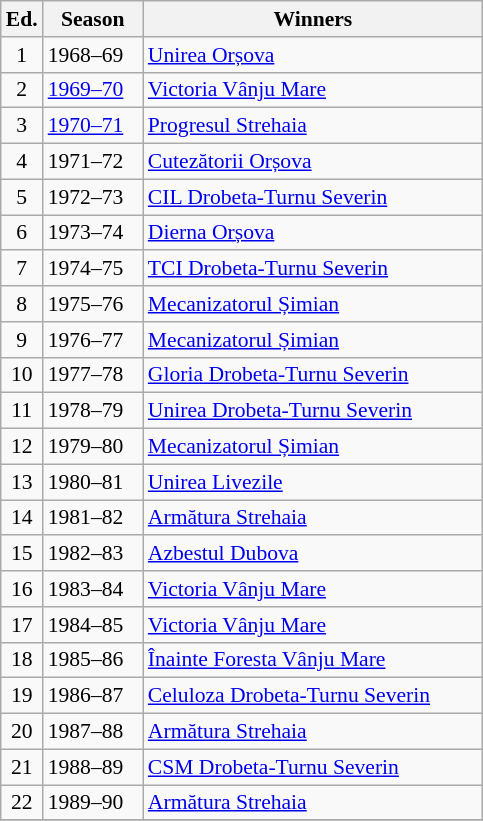<table class="wikitable" style="font-size:90%">
<tr>
<th><abbr>Ed.</abbr></th>
<th width="60">Season</th>
<th width="220">Winners</th>
</tr>
<tr>
<td align=center>1</td>
<td>1968–69</td>
<td><a href='#'>Unirea Orșova</a></td>
</tr>
<tr>
<td align=center>2</td>
<td><a href='#'>1969–70</a></td>
<td><a href='#'>Victoria Vânju Mare</a></td>
</tr>
<tr>
<td align=center>3</td>
<td><a href='#'>1970–71</a></td>
<td><a href='#'>Progresul Strehaia</a></td>
</tr>
<tr>
<td align=center>4</td>
<td>1971–72</td>
<td><a href='#'>Cutezătorii Orșova</a></td>
</tr>
<tr>
<td align=center>5</td>
<td>1972–73</td>
<td><a href='#'>CIL Drobeta-Turnu Severin</a></td>
</tr>
<tr>
<td align=center>6</td>
<td>1973–74</td>
<td><a href='#'>Dierna Orșova</a></td>
</tr>
<tr>
<td align=center>7</td>
<td>1974–75</td>
<td><a href='#'>TCI Drobeta-Turnu Severin</a></td>
</tr>
<tr>
<td align=center>8</td>
<td>1975–76</td>
<td><a href='#'>Mecanizatorul Șimian</a></td>
</tr>
<tr>
<td align=center>9</td>
<td>1976–77</td>
<td><a href='#'>Mecanizatorul Șimian</a></td>
</tr>
<tr>
<td align=center>10</td>
<td>1977–78</td>
<td><a href='#'>Gloria Drobeta-Turnu Severin</a></td>
</tr>
<tr>
<td align=center>11</td>
<td>1978–79</td>
<td><a href='#'>Unirea Drobeta-Turnu Severin</a></td>
</tr>
<tr>
<td align=center>12</td>
<td>1979–80</td>
<td><a href='#'>Mecanizatorul Șimian</a></td>
</tr>
<tr>
<td align=center>13</td>
<td>1980–81</td>
<td><a href='#'>Unirea Livezile</a></td>
</tr>
<tr>
<td align=center>14</td>
<td>1981–82</td>
<td><a href='#'>Armătura Strehaia</a></td>
</tr>
<tr>
<td align=center>15</td>
<td>1982–83</td>
<td><a href='#'>Azbestul Dubova</a></td>
</tr>
<tr>
<td align=center>16</td>
<td>1983–84</td>
<td><a href='#'>Victoria Vânju Mare</a></td>
</tr>
<tr>
<td align=center>17</td>
<td>1984–85</td>
<td><a href='#'>Victoria Vânju Mare</a></td>
</tr>
<tr>
<td align=center>18</td>
<td>1985–86</td>
<td><a href='#'>Înainte Foresta Vânju Mare</a></td>
</tr>
<tr>
<td align=center>19</td>
<td>1986–87</td>
<td><a href='#'>Celuloza Drobeta-Turnu Severin</a></td>
</tr>
<tr>
<td align=center>20</td>
<td>1987–88</td>
<td><a href='#'>Armătura Strehaia</a></td>
</tr>
<tr>
<td align=center>21</td>
<td>1988–89</td>
<td><a href='#'>CSM Drobeta-Turnu Severin</a></td>
</tr>
<tr>
<td align=center>22</td>
<td>1989–90</td>
<td><a href='#'>Armătura Strehaia</a></td>
</tr>
<tr>
</tr>
</table>
